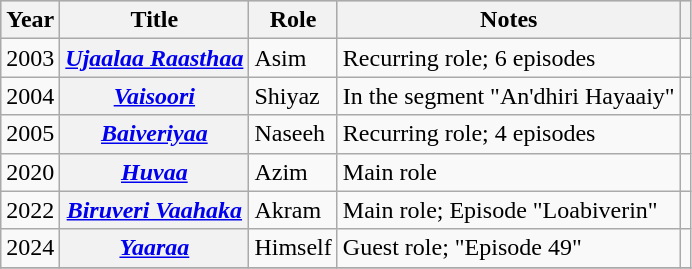<table class="wikitable sortable plainrowheaders">
<tr style="background:#ccc; text-align:center;">
<th scope="col">Year</th>
<th scope="col">Title</th>
<th scope="col">Role</th>
<th scope="col">Notes</th>
<th scope="col" class="unsortable"></th>
</tr>
<tr>
<td>2003</td>
<th scope="row"><em><a href='#'>Ujaalaa Raasthaa</a></em></th>
<td>Asim</td>
<td>Recurring role; 6 episodes</td>
<td style="text-align: center;"></td>
</tr>
<tr>
<td>2004</td>
<th scope="row"><em><a href='#'>Vaisoori</a></em></th>
<td>Shiyaz</td>
<td>In the segment "An'dhiri Hayaaiy"</td>
<td style="text-align: center;"></td>
</tr>
<tr>
<td>2005</td>
<th scope="row"><em><a href='#'>Baiveriyaa</a></em></th>
<td>Naseeh</td>
<td>Recurring role; 4 episodes</td>
<td style="text-align: center;"></td>
</tr>
<tr>
<td>2020</td>
<th scope="row"><em><a href='#'>Huvaa</a></em></th>
<td>Azim</td>
<td>Main role</td>
<td style="text-align: center;"></td>
</tr>
<tr>
<td>2022</td>
<th scope="row"><em><a href='#'>Biruveri Vaahaka</a></em></th>
<td>Akram</td>
<td>Main role; Episode "Loabiverin"</td>
<td style="text-align: center;"></td>
</tr>
<tr>
<td>2024</td>
<th scope="row"><em><a href='#'>Yaaraa</a></em></th>
<td>Himself</td>
<td>Guest role; "Episode 49"</td>
<td style="text-align: center;"></td>
</tr>
<tr>
</tr>
</table>
